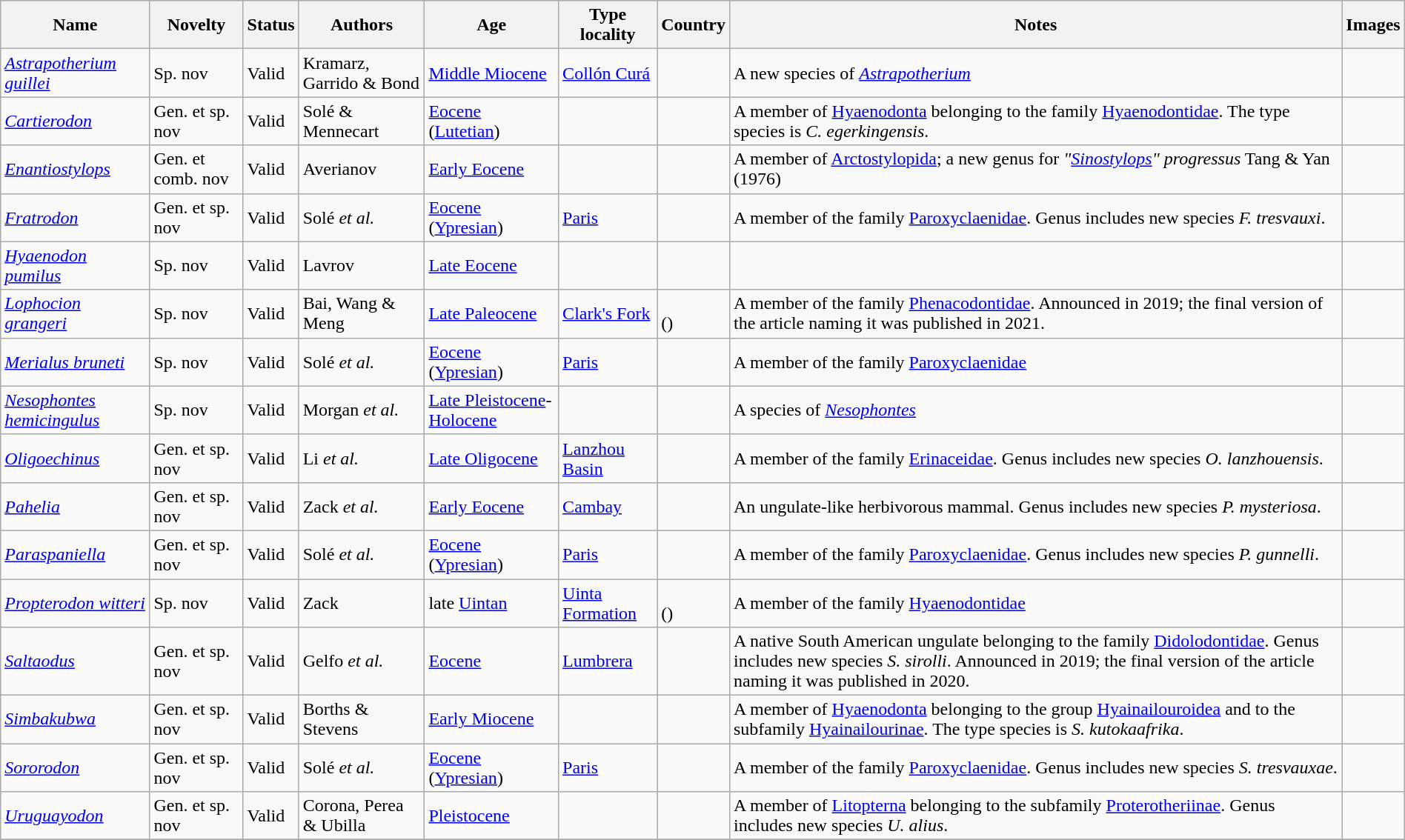<table class="wikitable sortable" align="center" width="100%">
<tr>
<th>Name</th>
<th>Novelty</th>
<th>Status</th>
<th>Authors</th>
<th>Age</th>
<th>Type locality</th>
<th>Country</th>
<th>Notes</th>
<th>Images</th>
</tr>
<tr>
<td><em><a href='#'>Astrapotherium guillei</a></em></td>
<td>Sp. nov</td>
<td>Valid</td>
<td>Kramarz, Garrido & Bond</td>
<td><a href='#'>Middle Miocene</a></td>
<td><a href='#'>Collón Curá</a></td>
<td></td>
<td>A new species of <em><a href='#'>Astrapotherium</a></em></td>
<td></td>
</tr>
<tr>
<td><em><a href='#'>Cartierodon</a></em></td>
<td>Gen. et sp. nov</td>
<td>Valid</td>
<td>Solé & Mennecart</td>
<td><a href='#'>Eocene</a> (<a href='#'>Lutetian</a>)</td>
<td></td>
<td><br></td>
<td>A member of <a href='#'>Hyaenodonta</a> belonging to the family <a href='#'>Hyaenodontidae</a>. The type species is <em>C. egerkingensis</em>.</td>
<td></td>
</tr>
<tr>
<td><em><a href='#'>Enantiostylops</a></em></td>
<td>Gen. et comb. nov</td>
<td>Valid</td>
<td>Averianov</td>
<td><a href='#'>Early Eocene</a></td>
<td></td>
<td></td>
<td>A member of <a href='#'>Arctostylopida</a>; a new genus for <em>"<a href='#'>Sinostylops</a>" progressus</em> Tang & Yan (1976)</td>
<td></td>
</tr>
<tr>
<td><em><a href='#'>Fratrodon</a></em></td>
<td>Gen. et sp. nov</td>
<td>Valid</td>
<td>Solé <em>et al.</em></td>
<td><a href='#'>Eocene</a> (<a href='#'>Ypresian</a>)</td>
<td><a href='#'>Paris</a></td>
<td></td>
<td>A member of the family <a href='#'>Paroxyclaenidae</a>. Genus includes new species <em>F. tresvauxi</em>.</td>
<td></td>
</tr>
<tr>
<td><em><a href='#'>Hyaenodon pumilus</a></em></td>
<td>Sp. nov</td>
<td>Valid</td>
<td>Lavrov</td>
<td><a href='#'>Late Eocene</a></td>
<td></td>
<td></td>
<td></td>
<td></td>
</tr>
<tr>
<td><em><a href='#'>Lophocion grangeri</a></em></td>
<td>Sp. nov</td>
<td>Valid</td>
<td>Bai, Wang & Meng</td>
<td><a href='#'>Late Paleocene</a></td>
<td><a href='#'>Clark's Fork</a></td>
<td><br>()</td>
<td>A member of the family <a href='#'>Phenacodontidae</a>. Announced in 2019; the final version of the article naming it was published in 2021.</td>
<td></td>
</tr>
<tr>
<td><em><a href='#'>Merialus bruneti</a></em></td>
<td>Sp. nov</td>
<td>Valid</td>
<td>Solé <em>et al.</em></td>
<td><a href='#'>Eocene</a> (<a href='#'>Ypresian</a>)</td>
<td><a href='#'>Paris</a></td>
<td></td>
<td>A member of the family <a href='#'>Paroxyclaenidae</a></td>
<td></td>
</tr>
<tr>
<td><em><a href='#'>Nesophontes hemicingulus</a></em></td>
<td>Sp. nov</td>
<td>Valid</td>
<td>Morgan <em>et al.</em></td>
<td><a href='#'>Late Pleistocene</a>-<a href='#'>Holocene</a></td>
<td></td>
<td></td>
<td>A species of <em><a href='#'>Nesophontes</a></em></td>
<td></td>
</tr>
<tr>
<td><em><a href='#'>Oligoechinus</a></em></td>
<td>Gen. et sp. nov</td>
<td>Valid</td>
<td>Li <em>et al.</em></td>
<td><a href='#'>Late Oligocene</a></td>
<td><a href='#'>Lanzhou Basin</a></td>
<td></td>
<td>A member of the family <a href='#'>Erinaceidae</a>. Genus includes new species <em>O. lanzhouensis</em>.</td>
<td></td>
</tr>
<tr>
<td><em><a href='#'>Pahelia</a></em></td>
<td>Gen. et sp. nov</td>
<td>Valid</td>
<td>Zack <em>et al.</em></td>
<td><a href='#'>Early Eocene</a></td>
<td><a href='#'>Cambay</a></td>
<td></td>
<td>An ungulate-like herbivorous mammal. Genus includes new species <em>P. mysteriosa</em>.</td>
<td></td>
</tr>
<tr>
<td><em><a href='#'>Paraspaniella</a></em></td>
<td>Gen. et sp. nov</td>
<td>Valid</td>
<td>Solé <em>et al.</em></td>
<td><a href='#'>Eocene</a> (<a href='#'>Ypresian</a>)</td>
<td><a href='#'>Paris</a></td>
<td></td>
<td>A member of the family <a href='#'>Paroxyclaenidae</a>. Genus includes new species <em>P. gunnelli</em>.</td>
<td></td>
</tr>
<tr>
<td><em><a href='#'>Propterodon witteri</a></em></td>
<td>Sp. nov</td>
<td>Valid</td>
<td>Zack</td>
<td>late <a href='#'>Uintan</a></td>
<td><a href='#'>Uinta Formation</a></td>
<td><br>()</td>
<td>A member of the family <a href='#'>Hyaenodontidae</a></td>
<td></td>
</tr>
<tr>
<td><em><a href='#'>Saltaodus</a></em></td>
<td>Gen. et sp. nov</td>
<td>Valid</td>
<td>Gelfo <em>et al.</em></td>
<td><a href='#'>Eocene</a></td>
<td><a href='#'>Lumbrera</a></td>
<td></td>
<td>A native South American ungulate belonging to the family <a href='#'>Didolodontidae</a>. Genus includes new species <em>S. sirolli</em>. Announced in 2019; the final version of the article naming it was published in 2020.</td>
<td></td>
</tr>
<tr>
<td><em><a href='#'>Simbakubwa</a></em></td>
<td>Gen. et sp. nov</td>
<td>Valid</td>
<td>Borths & Stevens</td>
<td><a href='#'>Early Miocene</a></td>
<td></td>
<td></td>
<td>A member of <a href='#'>Hyaenodonta</a> belonging to the group <a href='#'>Hyainailouroidea</a> and to the subfamily <a href='#'>Hyainailourinae</a>. The type species is <em>S. kutokaafrika</em>.</td>
<td></td>
</tr>
<tr>
<td><em><a href='#'>Sororodon</a></em></td>
<td>Gen. et sp. nov</td>
<td>Valid</td>
<td>Solé <em>et al.</em></td>
<td><a href='#'>Eocene</a> (<a href='#'>Ypresian</a>)</td>
<td><a href='#'>Paris</a></td>
<td></td>
<td>A member of the family <a href='#'>Paroxyclaenidae</a>. Genus includes new species <em>S. tresvauxae</em>.</td>
<td></td>
</tr>
<tr>
<td><em><a href='#'>Uruguayodon</a></em></td>
<td>Gen. et sp. nov</td>
<td>Valid</td>
<td>Corona, Perea & Ubilla</td>
<td><a href='#'>Pleistocene</a></td>
<td></td>
<td></td>
<td>A member of <a href='#'>Litopterna</a> belonging to the subfamily <a href='#'>Proterotheriinae</a>. Genus includes new species <em>U. alius</em>.</td>
<td></td>
</tr>
<tr>
</tr>
</table>
